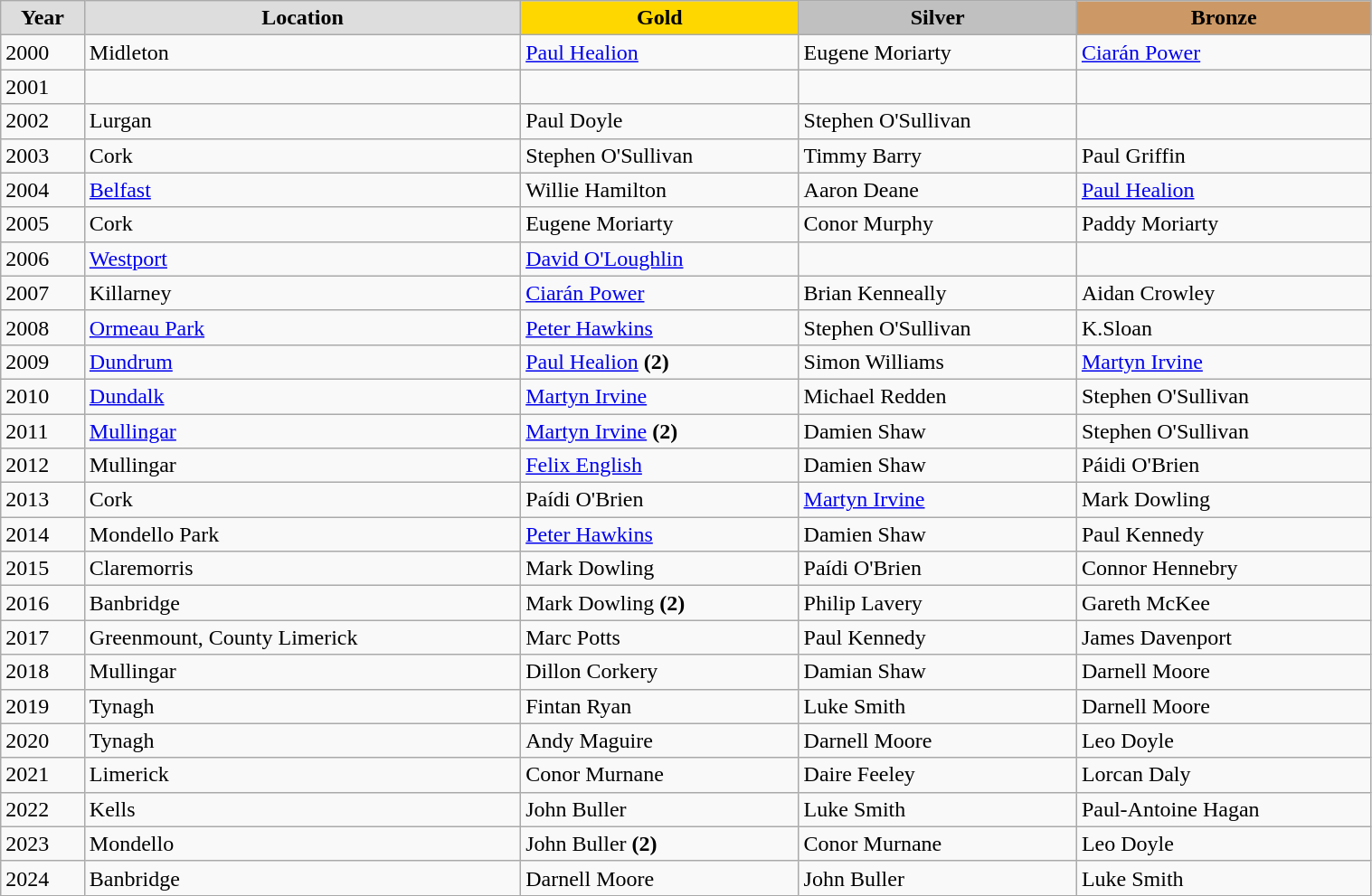<table class="wikitable" style="width: 80%; text-align:left;">
<tr>
<td style="background:#DDDDDD; font-weight:bold; text-align:center;">Year</td>
<td style="background:#DDDDDD; font-weight:bold; text-align:center;">Location</td>
<td style="background:gold; font-weight:bold; text-align:center;">Gold</td>
<td style="background:silver; font-weight:bold; text-align:center;">Silver</td>
<td style="background:#cc9966; font-weight:bold; text-align:center;">Bronze</td>
</tr>
<tr>
<td>2000</td>
<td>Midleton</td>
<td><a href='#'>Paul Healion</a></td>
<td>Eugene Moriarty</td>
<td><a href='#'>Ciarán Power</a></td>
</tr>
<tr>
<td>2001</td>
<td></td>
<td></td>
<td></td>
<td></td>
</tr>
<tr>
<td>2002</td>
<td>Lurgan</td>
<td>Paul Doyle</td>
<td>Stephen O'Sullivan</td>
<td></td>
</tr>
<tr>
<td>2003</td>
<td>Cork</td>
<td>Stephen O'Sullivan</td>
<td>Timmy Barry</td>
<td>Paul Griffin</td>
</tr>
<tr>
<td>2004</td>
<td><a href='#'>Belfast</a></td>
<td>Willie Hamilton</td>
<td>Aaron Deane</td>
<td><a href='#'>Paul Healion</a></td>
</tr>
<tr>
<td>2005</td>
<td>Cork</td>
<td>Eugene Moriarty</td>
<td>Conor Murphy</td>
<td>Paddy Moriarty</td>
</tr>
<tr>
<td>2006</td>
<td><a href='#'>Westport</a></td>
<td><a href='#'>David O'Loughlin</a></td>
<td></td>
<td></td>
</tr>
<tr>
<td>2007</td>
<td>Killarney</td>
<td><a href='#'>Ciarán Power</a></td>
<td>Brian Kenneally</td>
<td>Aidan Crowley</td>
</tr>
<tr>
<td>2008</td>
<td><a href='#'>Ormeau Park</a></td>
<td><a href='#'>Peter Hawkins</a></td>
<td>Stephen O'Sullivan</td>
<td>K.Sloan</td>
</tr>
<tr>
<td>2009</td>
<td><a href='#'>Dundrum</a></td>
<td><a href='#'>Paul Healion</a> <strong>(2)</strong></td>
<td>Simon Williams</td>
<td><a href='#'>Martyn Irvine</a></td>
</tr>
<tr>
<td>2010</td>
<td><a href='#'>Dundalk</a></td>
<td><a href='#'>Martyn Irvine</a></td>
<td>Michael Redden</td>
<td>Stephen O'Sullivan</td>
</tr>
<tr>
<td>2011</td>
<td><a href='#'>Mullingar</a></td>
<td><a href='#'>Martyn Irvine</a> <strong>(2)</strong></td>
<td>Damien Shaw</td>
<td>Stephen O'Sullivan</td>
</tr>
<tr>
<td>2012</td>
<td>Mullingar</td>
<td><a href='#'>Felix English</a></td>
<td>Damien Shaw</td>
<td>Páidi O'Brien</td>
</tr>
<tr>
<td>2013</td>
<td>Cork</td>
<td>Paídi O'Brien</td>
<td><a href='#'>Martyn Irvine</a></td>
<td>Mark Dowling</td>
</tr>
<tr>
<td>2014</td>
<td>Mondello Park</td>
<td><a href='#'>Peter Hawkins</a></td>
<td>Damien Shaw</td>
<td>Paul Kennedy</td>
</tr>
<tr>
<td>2015</td>
<td>Claremorris</td>
<td>Mark Dowling</td>
<td>Paídi O'Brien</td>
<td>Connor Hennebry</td>
</tr>
<tr>
<td>2016</td>
<td>Banbridge</td>
<td>Mark Dowling <strong>(2)</strong></td>
<td>Philip Lavery</td>
<td>Gareth McKee</td>
</tr>
<tr>
<td>2017</td>
<td>Greenmount, County Limerick</td>
<td>Marc Potts</td>
<td>Paul Kennedy</td>
<td>James Davenport</td>
</tr>
<tr>
<td>2018</td>
<td>Mullingar</td>
<td>Dillon Corkery</td>
<td>Damian Shaw</td>
<td>Darnell Moore</td>
</tr>
<tr>
<td>2019</td>
<td>Tynagh</td>
<td>Fintan Ryan</td>
<td>Luke Smith</td>
<td>Darnell Moore</td>
</tr>
<tr>
<td>2020</td>
<td>Tynagh</td>
<td>Andy Maguire</td>
<td>Darnell Moore</td>
<td>Leo Doyle</td>
</tr>
<tr>
<td>2021</td>
<td>Limerick</td>
<td>Conor Murnane</td>
<td>Daire Feeley</td>
<td>Lorcan Daly</td>
</tr>
<tr>
<td>2022</td>
<td>Kells</td>
<td>John Buller</td>
<td>Luke Smith</td>
<td>Paul-Antoine Hagan</td>
</tr>
<tr>
<td>2023</td>
<td>Mondello</td>
<td>John Buller <strong>(2)</strong></td>
<td>Conor Murnane</td>
<td>Leo Doyle</td>
</tr>
<tr>
<td>2024</td>
<td>Banbridge</td>
<td>Darnell Moore</td>
<td>John Buller</td>
<td>Luke Smith</td>
</tr>
</table>
